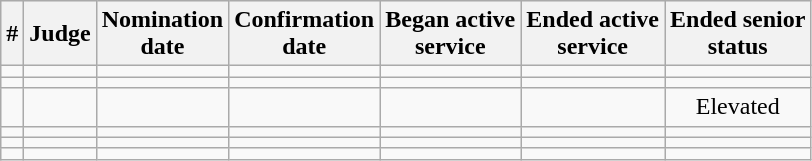<table class="sortable wikitable">
<tr bgcolor="#ececec">
<th>#</th>
<th>Judge</th>
<th>Nomination<br>date</th>
<th>Confirmation<br>date</th>
<th>Began active<br>service</th>
<th>Ended active<br>service</th>
<th>Ended senior<br>status</th>
</tr>
<tr>
<td></td>
<td></td>
<td></td>
<td></td>
<td></td>
<td></td>
<td></td>
</tr>
<tr>
<td></td>
<td></td>
<td></td>
<td></td>
<td></td>
<td></td>
<td align="center"></td>
</tr>
<tr>
<td></td>
<td></td>
<td></td>
<td></td>
<td></td>
<td></td>
<td align="center">Elevated</td>
</tr>
<tr>
<td></td>
<td></td>
<td></td>
<td></td>
<td></td>
<td></td>
<td align="center"></td>
</tr>
<tr>
<td></td>
<td></td>
<td></td>
<td></td>
<td></td>
<td></td>
<td align="center"></td>
</tr>
<tr>
<td></td>
<td></td>
<td></td>
<td></td>
<td></td>
<td></td>
<td align="center"></td>
</tr>
</table>
